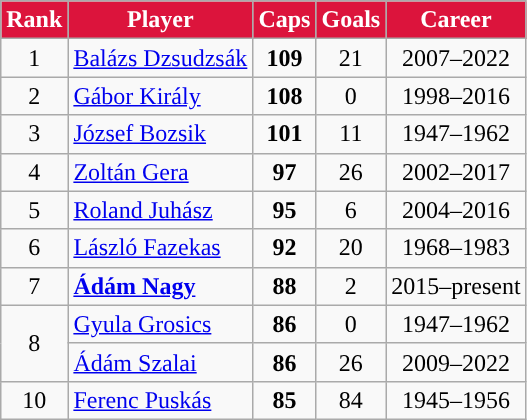<table class="wikitable sortable" style="text-align:center;">
<tr>
<th style="background-color:#DC143C; color:white; ">Rank</th>
<th style="background-color:#DC143C; color:white; ">Player</th>
<th style="background-color:#DC143C; color:white; ">Caps</th>
<th style="background-color:#DC143C; color:white; ">Goals</th>
<th style="background-color:#DC143C; color:white; ">Career</th>
</tr>
<tr>
<td>1</td>
<td align="left"><a href='#'>Balázs Dzsudzsák</a></td>
<td><strong>109</strong></td>
<td>21</td>
<td>2007–2022</td>
</tr>
<tr>
<td>2</td>
<td align="left"><a href='#'>Gábor Király</a></td>
<td><strong>108</strong></td>
<td>0</td>
<td>1998–2016</td>
</tr>
<tr>
<td>3</td>
<td align="left"><a href='#'>József Bozsik</a></td>
<td><strong>101</strong></td>
<td>11</td>
<td>1947–1962</td>
</tr>
<tr>
<td>4</td>
<td align="left"><a href='#'>Zoltán Gera</a></td>
<td><strong>97</strong></td>
<td>26</td>
<td>2002–2017</td>
</tr>
<tr>
<td>5</td>
<td align="left"><a href='#'>Roland Juhász</a></td>
<td><strong>95</strong></td>
<td>6</td>
<td>2004–2016</td>
</tr>
<tr>
<td>6</td>
<td align="left"><a href='#'>László Fazekas</a></td>
<td><strong>92</strong></td>
<td>20</td>
<td>1968–1983</td>
</tr>
<tr>
<td>7</td>
<td align="left"><strong><a href='#'>Ádám Nagy</a></strong></td>
<td><strong>88</strong></td>
<td>2</td>
<td>2015–present</td>
</tr>
<tr>
<td rowspan=2>8</td>
<td align="left"><a href='#'>Gyula Grosics</a></td>
<td><strong>86</strong></td>
<td>0</td>
<td>1947–1962</td>
</tr>
<tr>
<td align="left"><a href='#'>Ádám Szalai</a></td>
<td><strong>86</strong></td>
<td>26</td>
<td>2009–2022</td>
</tr>
<tr>
<td>10</td>
<td align="left"><a href='#'>Ferenc Puskás</a></td>
<td><strong>85</strong></td>
<td>84</td>
<td>1945–1956</td>
</tr>
</table>
